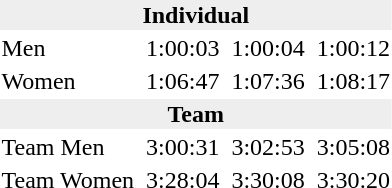<table>
<tr>
<td colspan=7 bgcolor=#eeeeee style=text-align:center;><strong>Individual</strong></td>
</tr>
<tr>
<td>Men</td>
<td></td>
<td>1:00:03</td>
<td></td>
<td>1:00:04</td>
<td></td>
<td>1:00:12</td>
</tr>
<tr>
<td>Women</td>
<td></td>
<td>1:06:47</td>
<td></td>
<td>1:07:36</td>
<td></td>
<td>1:08:17</td>
</tr>
<tr>
<td colspan=7 bgcolor=#eeeeee style=text-align:center;><strong>Team</strong></td>
</tr>
<tr>
<td>Team Men</td>
<td></td>
<td>3:00:31</td>
<td></td>
<td>3:02:53</td>
<td></td>
<td>3:05:08</td>
</tr>
<tr>
<td>Team Women</td>
<td></td>
<td>3:28:04</td>
<td></td>
<td>3:30:08</td>
<td></td>
<td>3:30:20</td>
</tr>
</table>
